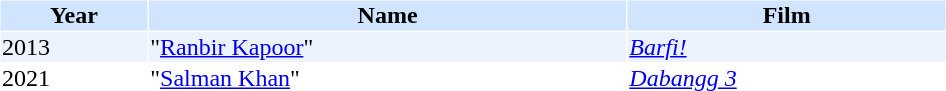<table cellspacing="1" cellpadding="1" border="0" style="width:50%;">
<tr style="background:#d1e4fd;">
<th>Year</th>
<th>Name</th>
<th>Film</th>
</tr>
<tr style="background:#edf3fe;">
<td>2013</td>
<td>"<a href='#'>Ranbir Kapoor</a>"</td>
<td><em><a href='#'>Barfi!</a></em></td>
</tr>
<tr>
<td>2021</td>
<td>"<a href='#'>Salman Khan</a>"</td>
<td><em><a href='#'>Dabangg 3</a></em></td>
</tr>
</table>
